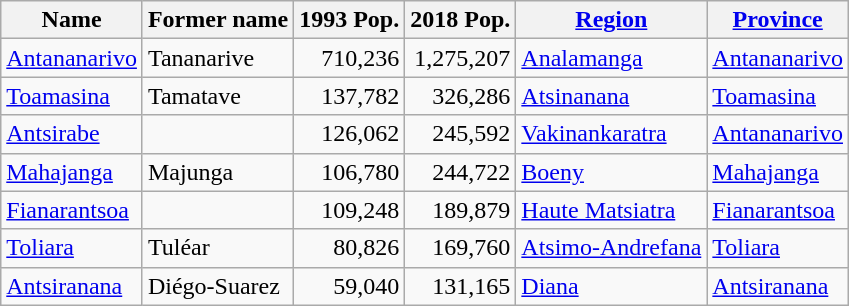<table class="wikitable sortable">
<tr>
<th>Name</th>
<th>Former name</th>
<th>1993 Pop.</th>
<th>2018 Pop.</th>
<th><a href='#'>Region</a></th>
<th><a href='#'>Province</a></th>
</tr>
<tr>
<td><a href='#'>Antananarivo</a></td>
<td>Tananarive</td>
<td align="right">710,236</td>
<td align="right">1,275,207</td>
<td><a href='#'>Analamanga</a></td>
<td><a href='#'>Antananarivo</a></td>
</tr>
<tr>
<td><a href='#'>Toamasina</a></td>
<td>Tamatave</td>
<td align="right">137,782</td>
<td align="right">326,286</td>
<td><a href='#'>Atsinanana</a></td>
<td><a href='#'>Toamasina</a></td>
</tr>
<tr>
<td><a href='#'>Antsirabe</a></td>
<td></td>
<td align="right">126,062</td>
<td align="right">245,592</td>
<td><a href='#'>Vakinankaratra</a></td>
<td><a href='#'>Antananarivo</a></td>
</tr>
<tr>
<td><a href='#'>Mahajanga</a></td>
<td>Majunga</td>
<td align="right">106,780</td>
<td align="right">244,722</td>
<td><a href='#'>Boeny</a></td>
<td><a href='#'>Mahajanga</a></td>
</tr>
<tr>
<td><a href='#'>Fianarantsoa</a></td>
<td></td>
<td align="right">109,248</td>
<td align="right">189,879</td>
<td><a href='#'>Haute Matsiatra</a></td>
<td><a href='#'>Fianarantsoa</a></td>
</tr>
<tr>
<td><a href='#'>Toliara</a></td>
<td>Tuléar</td>
<td align="right">80,826</td>
<td align="right">169,760</td>
<td><a href='#'>Atsimo-Andrefana</a></td>
<td><a href='#'>Toliara</a></td>
</tr>
<tr>
<td><a href='#'>Antsiranana</a></td>
<td>Diégo-Suarez</td>
<td align="right">59,040</td>
<td align="right">131,165</td>
<td><a href='#'>Diana</a></td>
<td><a href='#'>Antsiranana</a></td>
</tr>
</table>
